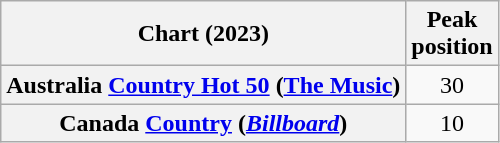<table class="wikitable sortable plainrowheaders" style="text-align:center;">
<tr>
<th scope="col">Chart (2023)</th>
<th scope="col">Peak<br>position</th>
</tr>
<tr>
<th scope="row">Australia <a href='#'>Country Hot 50</a> (<a href='#'>The Music</a>)</th>
<td>30</td>
</tr>
<tr>
<th scope="row">Canada <a href='#'>Country</a> (<em><a href='#'>Billboard</a></em>)</th>
<td>10</td>
</tr>
</table>
